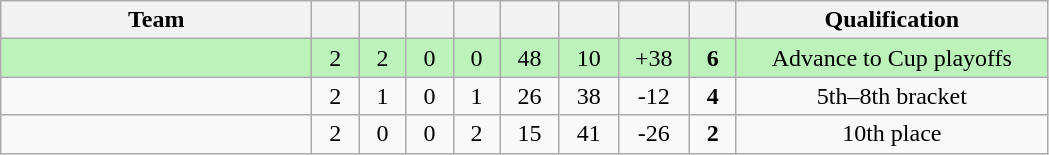<table class="wikitable" style="text-align:center">
<tr>
<th style="width:12.5em">Team</th>
<th style="width:1.5em;"></th>
<th style="width:1.5em;"></th>
<th style="width:1.5em;"></th>
<th style="width:1.5em;"></th>
<th style="width:2.0em;"></th>
<th style="width:2.0em;"></th>
<th style="width:2.5em;"></th>
<th style="width:1.5em;"></th>
<th style="width:12.5em">Qualification</th>
</tr>
<tr bgcolor=#bbf3bb>
<td align=left></td>
<td>2</td>
<td>2</td>
<td>0</td>
<td>0</td>
<td>48</td>
<td>10</td>
<td>+38</td>
<td><strong>6</strong></td>
<td>Advance to Cup playoffs</td>
</tr>
<tr>
<td align=left></td>
<td>2</td>
<td>1</td>
<td>0</td>
<td>1</td>
<td>26</td>
<td>38</td>
<td>-12</td>
<td><strong>4</strong></td>
<td>5th–8th bracket</td>
</tr>
<tr>
<td align=left></td>
<td>2</td>
<td>0</td>
<td>0</td>
<td>2</td>
<td>15</td>
<td>41</td>
<td>-26</td>
<td><strong>2</strong></td>
<td>10th place</td>
</tr>
</table>
